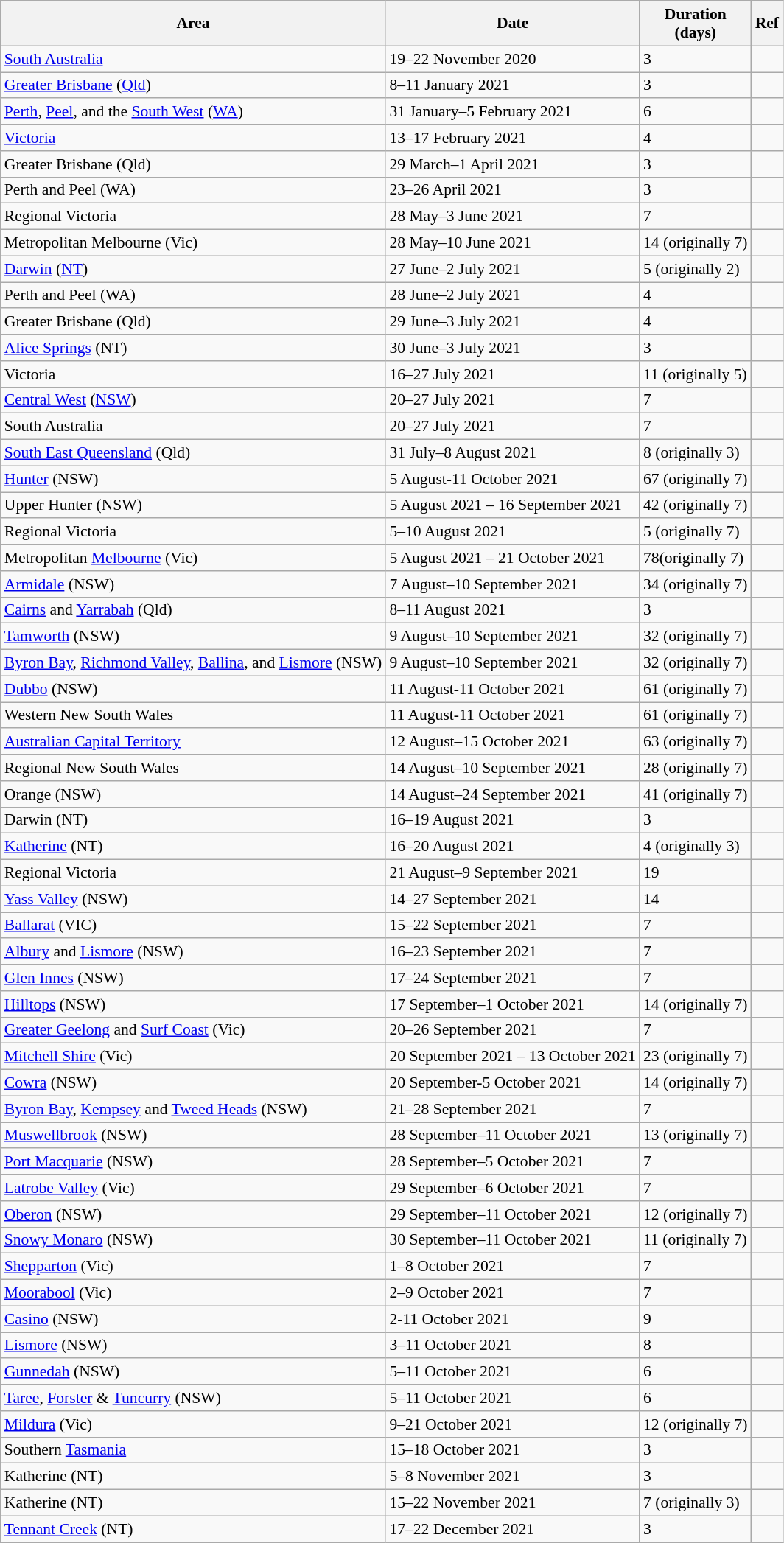<table class="wikitable sortable" style="font-size:90%">
<tr>
<th>Area</th>
<th>Date</th>
<th>Duration<br>(days)</th>
<th>Ref</th>
</tr>
<tr>
<td><a href='#'>South Australia</a></td>
<td>19–22 November 2020</td>
<td>3</td>
<td></td>
</tr>
<tr>
<td><a href='#'>Greater Brisbane</a> (<a href='#'>Qld</a>)</td>
<td>8–11 January 2021</td>
<td>3</td>
<td></td>
</tr>
<tr>
<td><a href='#'>Perth</a>, <a href='#'>Peel</a>, and the <a href='#'>South West</a> (<a href='#'>WA</a>)</td>
<td>31 January–5 February 2021</td>
<td>6</td>
<td></td>
</tr>
<tr>
<td><a href='#'>Victoria</a></td>
<td>13–17 February 2021</td>
<td>4</td>
<td></td>
</tr>
<tr>
<td>Greater Brisbane (Qld)</td>
<td>29 March–1 April 2021</td>
<td>3</td>
<td></td>
</tr>
<tr>
<td>Perth and Peel (WA)</td>
<td>23–26 April 2021</td>
<td>3</td>
<td></td>
</tr>
<tr>
<td>Regional Victoria</td>
<td>28 May–3 June 2021</td>
<td>7</td>
<td></td>
</tr>
<tr>
<td>Metropolitan Melbourne (Vic)</td>
<td>28 May–10 June 2021</td>
<td>14 (originally 7)</td>
<td></td>
</tr>
<tr>
<td><a href='#'>Darwin</a> (<a href='#'>NT</a>)</td>
<td>27 June–2 July 2021</td>
<td>5 (originally 2)</td>
<td></td>
</tr>
<tr>
<td>Perth and Peel (WA)</td>
<td>28 June–2 July 2021</td>
<td>4</td>
<td></td>
</tr>
<tr>
<td>Greater Brisbane (Qld)</td>
<td>29 June–3 July 2021</td>
<td>4</td>
<td></td>
</tr>
<tr>
<td><a href='#'>Alice Springs</a> (NT)</td>
<td>30 June–3 July 2021</td>
<td>3</td>
<td></td>
</tr>
<tr>
<td>Victoria</td>
<td>16–27 July 2021</td>
<td>11 (originally 5)</td>
<td></td>
</tr>
<tr>
<td><a href='#'>Central West</a> (<a href='#'>NSW</a>)</td>
<td>20–27 July 2021</td>
<td>7</td>
<td></td>
</tr>
<tr>
<td>South Australia</td>
<td>20–27 July 2021</td>
<td>7</td>
<td></td>
</tr>
<tr>
<td><a href='#'>South East Queensland</a> (Qld)</td>
<td>31 July–8 August 2021</td>
<td>8 (originally 3)</td>
<td></td>
</tr>
<tr>
<td><a href='#'>Hunter</a> (NSW)</td>
<td>5 August-11 October 2021</td>
<td>67 (originally 7)</td>
<td></td>
</tr>
<tr>
<td>Upper Hunter (NSW)</td>
<td>5 August 2021 – 16 September 2021</td>
<td>42 (originally 7)</td>
<td></td>
</tr>
<tr>
<td>Regional Victoria</td>
<td>5–10 August 2021</td>
<td>5 (originally 7)</td>
<td></td>
</tr>
<tr>
<td>Metropolitan <a href='#'>Melbourne</a> (Vic)</td>
<td>5 August 2021 – 21 October 2021</td>
<td>78(originally 7)</td>
<td></td>
</tr>
<tr>
<td><a href='#'>Armidale</a> (NSW)</td>
<td>7 August–10 September 2021</td>
<td>34 (originally 7)</td>
<td></td>
</tr>
<tr>
<td><a href='#'>Cairns</a> and <a href='#'>Yarrabah</a> (Qld)</td>
<td>8–11 August 2021</td>
<td>3</td>
<td></td>
</tr>
<tr>
<td><a href='#'>Tamworth</a> (NSW)</td>
<td>9 August–10 September 2021</td>
<td>32 (originally 7)</td>
<td></td>
</tr>
<tr>
<td><a href='#'>Byron Bay</a>, <a href='#'>Richmond Valley</a>, <a href='#'>Ballina</a>, and <a href='#'>Lismore</a> (NSW)</td>
<td>9 August–10 September 2021</td>
<td>32 (originally 7)</td>
<td></td>
</tr>
<tr>
<td><a href='#'>Dubbo</a> (NSW)</td>
<td>11 August-11 October 2021</td>
<td>61 (originally 7)</td>
<td></td>
</tr>
<tr>
<td>Western New South Wales</td>
<td>11 August-11 October 2021</td>
<td>61 (originally 7)</td>
<td></td>
</tr>
<tr>
<td><a href='#'>Australian Capital Territory</a></td>
<td>12 August–15 October 2021</td>
<td>63 (originally 7)</td>
<td></td>
</tr>
<tr>
<td>Regional New South Wales</td>
<td>14 August–10 September 2021</td>
<td>28 (originally 7)</td>
<td></td>
</tr>
<tr>
<td>Orange (NSW)</td>
<td>14 August–24 September 2021</td>
<td>41 (originally 7)</td>
<td></td>
</tr>
<tr>
<td>Darwin (NT)</td>
<td>16–19 August 2021</td>
<td>3</td>
<td></td>
</tr>
<tr>
<td><a href='#'>Katherine</a> (NT)</td>
<td>16–20 August 2021</td>
<td>4 (originally 3)</td>
<td></td>
</tr>
<tr>
<td>Regional Victoria</td>
<td>21 August–9 September 2021</td>
<td>19</td>
<td></td>
</tr>
<tr>
<td><a href='#'>Yass Valley</a> (NSW)</td>
<td>14–27 September 2021</td>
<td>14</td>
<td></td>
</tr>
<tr>
<td><a href='#'>Ballarat</a> (VIC)</td>
<td>15–22 September 2021</td>
<td>7</td>
<td></td>
</tr>
<tr>
<td><a href='#'>Albury</a> and <a href='#'>Lismore</a> (NSW)</td>
<td>16–23 September 2021</td>
<td>7</td>
<td></td>
</tr>
<tr>
<td><a href='#'>Glen Innes</a> (NSW)</td>
<td>17–24 September 2021</td>
<td>7</td>
<td></td>
</tr>
<tr>
<td><a href='#'>Hilltops</a> (NSW)</td>
<td>17 September–1 October 2021</td>
<td>14 (originally 7)</td>
<td></td>
</tr>
<tr>
<td><a href='#'>Greater Geelong</a> and <a href='#'>Surf Coast</a> (Vic)</td>
<td>20–26 September 2021</td>
<td>7</td>
<td></td>
</tr>
<tr>
<td><a href='#'>Mitchell Shire</a> (Vic)</td>
<td>20 September 2021 – 13 October 2021</td>
<td>23 (originally 7)</td>
<td></td>
</tr>
<tr>
<td><a href='#'>Cowra</a> (NSW)</td>
<td>20 September-5 October 2021</td>
<td>14 (originally 7)</td>
<td></td>
</tr>
<tr>
<td><a href='#'>Byron Bay</a>, <a href='#'>Kempsey</a> and <a href='#'>Tweed Heads</a> (NSW)</td>
<td>21–28 September 2021</td>
<td>7</td>
<td></td>
</tr>
<tr>
<td><a href='#'>Muswellbrook</a> (NSW)</td>
<td>28 September–11 October 2021</td>
<td>13 (originally 7)</td>
<td></td>
</tr>
<tr>
<td><a href='#'>Port Macquarie</a> (NSW)</td>
<td>28 September–5 October 2021</td>
<td>7</td>
<td></td>
</tr>
<tr>
<td><a href='#'>Latrobe Valley</a> (Vic)</td>
<td>29 September–6 October 2021</td>
<td>7</td>
<td></td>
</tr>
<tr>
<td><a href='#'>Oberon</a> (NSW)</td>
<td>29 September–11 October 2021</td>
<td>12 (originally 7)</td>
<td></td>
</tr>
<tr>
<td><a href='#'>Snowy Monaro</a> (NSW)</td>
<td>30 September–11 October 2021</td>
<td>11 (originally 7)</td>
<td></td>
</tr>
<tr>
<td><a href='#'>Shepparton</a> (Vic)</td>
<td>1–8 October 2021</td>
<td>7</td>
<td></td>
</tr>
<tr>
<td><a href='#'>Moorabool</a> (Vic)</td>
<td>2–9 October 2021</td>
<td>7</td>
<td></td>
</tr>
<tr>
<td><a href='#'>Casino</a> (NSW)</td>
<td>2-11 October 2021</td>
<td>9</td>
<td></td>
</tr>
<tr>
<td><a href='#'>Lismore</a> (NSW)</td>
<td>3–11 October 2021</td>
<td>8</td>
<td></td>
</tr>
<tr>
<td><a href='#'>Gunnedah</a> (NSW)</td>
<td>5–11 October 2021</td>
<td>6</td>
<td></td>
</tr>
<tr>
<td><a href='#'>Taree</a>, <a href='#'>Forster</a> & <a href='#'>Tuncurry</a> (NSW)</td>
<td>5–11 October 2021</td>
<td>6</td>
<td></td>
</tr>
<tr>
<td><a href='#'>Mildura</a> (Vic)</td>
<td>9–21 October 2021</td>
<td>12 (originally 7)</td>
<td></td>
</tr>
<tr>
<td>Southern <a href='#'>Tasmania</a></td>
<td>15–18 October 2021</td>
<td>3</td>
<td></td>
</tr>
<tr>
<td>Katherine (NT)</td>
<td>5–8 November 2021</td>
<td>3</td>
<td></td>
</tr>
<tr>
<td>Katherine (NT)</td>
<td>15–22 November 2021</td>
<td>7 (originally 3)</td>
<td></td>
</tr>
<tr>
<td><a href='#'>Tennant Creek</a> (NT)</td>
<td>17–22 December 2021</td>
<td>3</td>
<td></td>
</tr>
</table>
